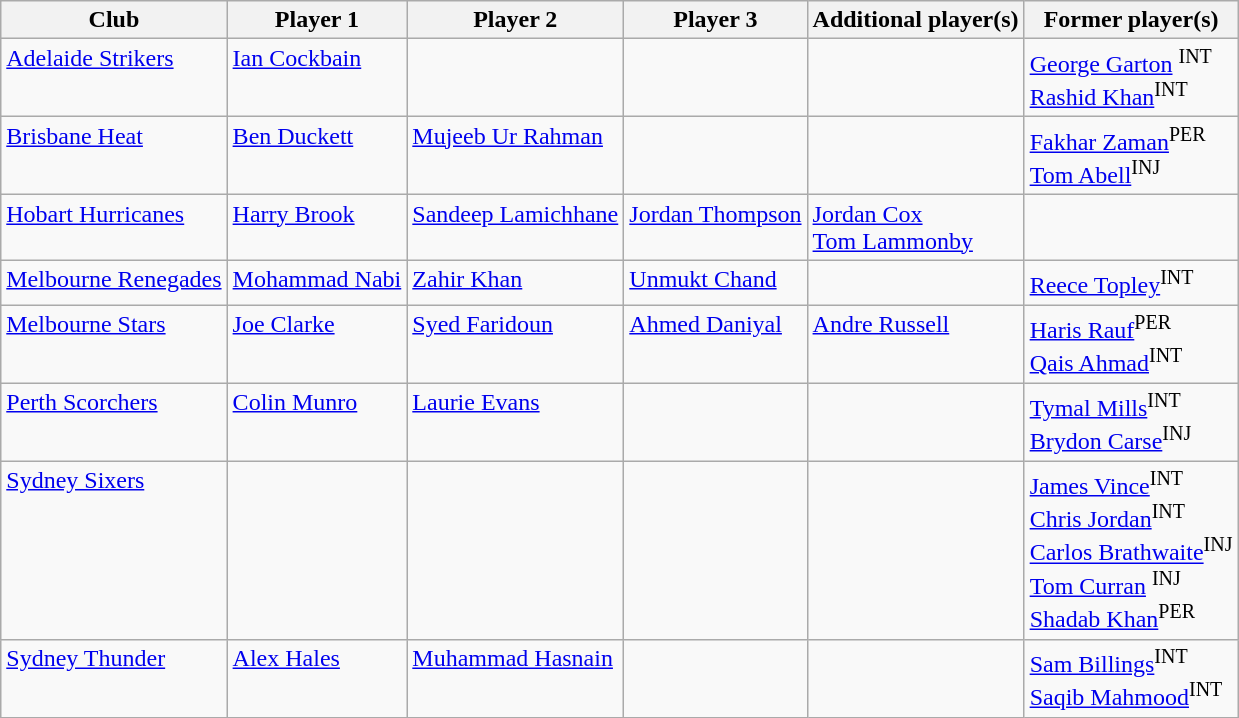<table class="wikitable">
<tr>
<th>Club</th>
<th>Player 1</th>
<th>Player 2</th>
<th>Player 3</th>
<th>Additional player(s)</th>
<th>Former player(s)</th>
</tr>
<tr style="vertical-align:top;">
<td><a href='#'>Adelaide Strikers</a></td>
<td><a href='#'>Ian Cockbain</a></td>
<td></td>
<td></td>
<td></td>
<td><a href='#'>George Garton</a> <sup>INT</sup> <br><a href='#'>Rashid Khan</a><sup>INT</sup></td>
</tr>
<tr style="vertical-align:top;">
<td><a href='#'>Brisbane Heat</a></td>
<td><a href='#'>Ben Duckett</a></td>
<td><a href='#'>Mujeeb Ur Rahman</a></td>
<td></td>
<td></td>
<td><a href='#'>Fakhar Zaman</a><sup>PER</sup> <br><a href='#'>Tom Abell</a><sup>INJ</sup></td>
</tr>
<tr style="vertical-align:top;">
<td><a href='#'>Hobart Hurricanes</a></td>
<td><a href='#'>Harry Brook</a></td>
<td><a href='#'>Sandeep Lamichhane</a></td>
<td><a href='#'>Jordan Thompson</a></td>
<td><a href='#'>Jordan Cox</a> <br>  <a href='#'>Tom Lammonby</a></td>
<td></td>
</tr>
<tr style="vertical-align:top;">
<td><a href='#'>Melbourne Renegades</a></td>
<td><a href='#'>Mohammad Nabi</a></td>
<td><a href='#'>Zahir Khan</a></td>
<td><a href='#'>Unmukt Chand</a></td>
<td></td>
<td><a href='#'>Reece Topley</a><sup>INT</sup></td>
</tr>
<tr style="vertical-align:top;">
<td><a href='#'>Melbourne Stars</a></td>
<td><a href='#'>Joe Clarke</a></td>
<td><a href='#'>Syed Faridoun</a></td>
<td><a href='#'>Ahmed Daniyal</a></td>
<td><a href='#'>Andre Russell</a></td>
<td><a href='#'>Haris Rauf</a><sup>PER</sup><br><a href='#'>Qais Ahmad</a><sup>INT</sup></td>
</tr>
<tr style="vertical-align:top;">
<td><a href='#'>Perth Scorchers</a></td>
<td><a href='#'>Colin Munro</a></td>
<td><a href='#'>Laurie Evans</a></td>
<td></td>
<td></td>
<td><a href='#'>Tymal Mills</a><sup>INT</sup><br><a href='#'>Brydon Carse</a><sup>INJ</sup></td>
</tr>
<tr style="vertical-align:top;">
<td><a href='#'>Sydney Sixers</a></td>
<td></td>
<td></td>
<td></td>
<td></td>
<td><a href='#'>James Vince</a><sup>INT</sup><br><a href='#'>Chris Jordan</a><sup>INT</sup><br><a href='#'>Carlos Brathwaite</a><sup>INJ</sup><br><a href='#'>Tom Curran</a> <sup>INJ</sup><br><a href='#'>Shadab Khan</a><sup>PER</sup></td>
</tr>
<tr style="vertical-align:top;">
<td><a href='#'>Sydney Thunder</a></td>
<td><a href='#'>Alex Hales</a></td>
<td><a href='#'>Muhammad Hasnain</a></td>
<td></td>
<td></td>
<td><a href='#'>Sam Billings</a><sup>INT</sup><br><a href='#'>Saqib Mahmood</a><sup>INT</sup></td>
</tr>
</table>
